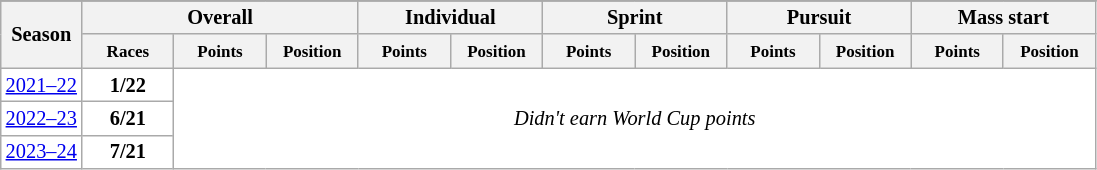<table class="wikitable" style="font-size:85%; text-align:center; border:grey solid 1px; border-collapse:collapse; background:#ffffff;">
<tr class="hintergrundfarbe5">
</tr>
<tr style="background:#efefef;">
<th colspan="1" rowspan="2" color:white; width:115px;">Season</th>
<th colspan="3" color:white; width:115px;">Overall</th>
<th colspan="2" color:white; width:115px;">Individual</th>
<th colspan="2" color:white; width:115px;">Sprint</th>
<th colspan="2" color:white; width:115px;">Pursuit</th>
<th colspan="2" color:white; width:115px;">Mass start</th>
</tr>
<tr>
<th style="width:55px;"><small>Races</small></th>
<th style="width:55px;"><small>Points</small></th>
<th style="width:55px;"><small>Position</small></th>
<th style="width:55px;"><small>Points</small></th>
<th style="width:55px;"><small>Position</small></th>
<th style="width:55px;"><small>Points</small></th>
<th style="width:55px;"><small>Position</small></th>
<th style="width:55px;"><small>Points</small></th>
<th style="width:55px;"><small>Position</small></th>
<th style="width:55px;"><small>Points</small></th>
<th style="width:55px;"><small>Position</small></th>
</tr>
<tr>
<td><a href='#'>2021–22</a></td>
<td><strong>1/22</strong></td>
<td colspan=10 rowspan=3 align=center><em>Didn't earn World Cup points</em></td>
</tr>
<tr>
<td><a href='#'>2022–23</a></td>
<td><strong>6/21</strong></td>
</tr>
<tr>
<td><a href='#'>2023–24</a></td>
<td><strong>7/21</strong></td>
</tr>
</table>
